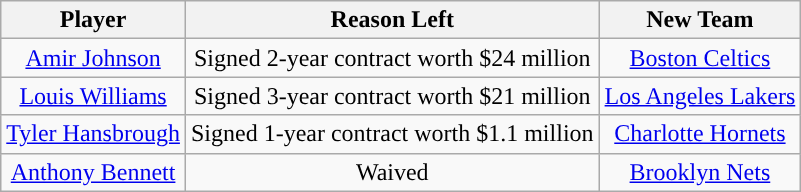<table class="wikitable sortable sortable">
<tr>
<th>Player</th>
<th>Reason Left</th>
<th>New Team</th>
</tr>
<tr style="text-align: center">
<td><a href='#'>Amir Johnson</a></td>
<td>Signed 2-year contract worth $24 million</td>
<td><a href='#'>Boston Celtics</a></td>
</tr>
<tr style="text-align: center">
<td><a href='#'>Louis Williams</a></td>
<td>Signed 3-year contract worth $21 million</td>
<td><a href='#'>Los Angeles Lakers</a></td>
</tr>
<tr style="text-align: center">
<td><a href='#'>Tyler Hansbrough</a></td>
<td>Signed 1-year contract worth $1.1 million</td>
<td><a href='#'>Charlotte Hornets</a></td>
</tr>
<tr style="text-align: center">
<td><a href='#'>Anthony Bennett</a></td>
<td>Waived</td>
<td><a href='#'>Brooklyn Nets</a></td>
</tr>
</table>
